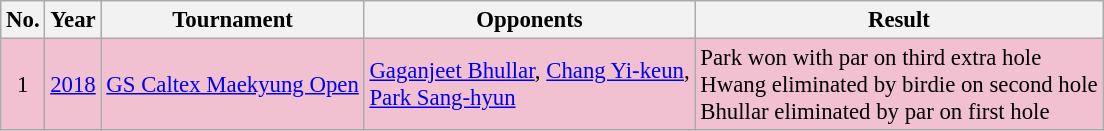<table class="wikitable" style="font-size:95%;">
<tr>
<th>No.</th>
<th>Year</th>
<th>Tournament</th>
<th>Opponents</th>
<th>Result</th>
</tr>
<tr style="background:#F2C1D1;">
<td align=center>1</td>
<td><a href='#'>2018</a></td>
<td><a href='#'>GS Caltex Maekyung Open</a></td>
<td> <a href='#'>Gaganjeet Bhullar</a>,  <a href='#'>Chang Yi-keun</a>,<br> <a href='#'>Park Sang-hyun</a></td>
<td>Park won with par on third extra hole<br>Hwang eliminated by birdie on second hole<br>Bhullar eliminated by par on first hole</td>
</tr>
</table>
